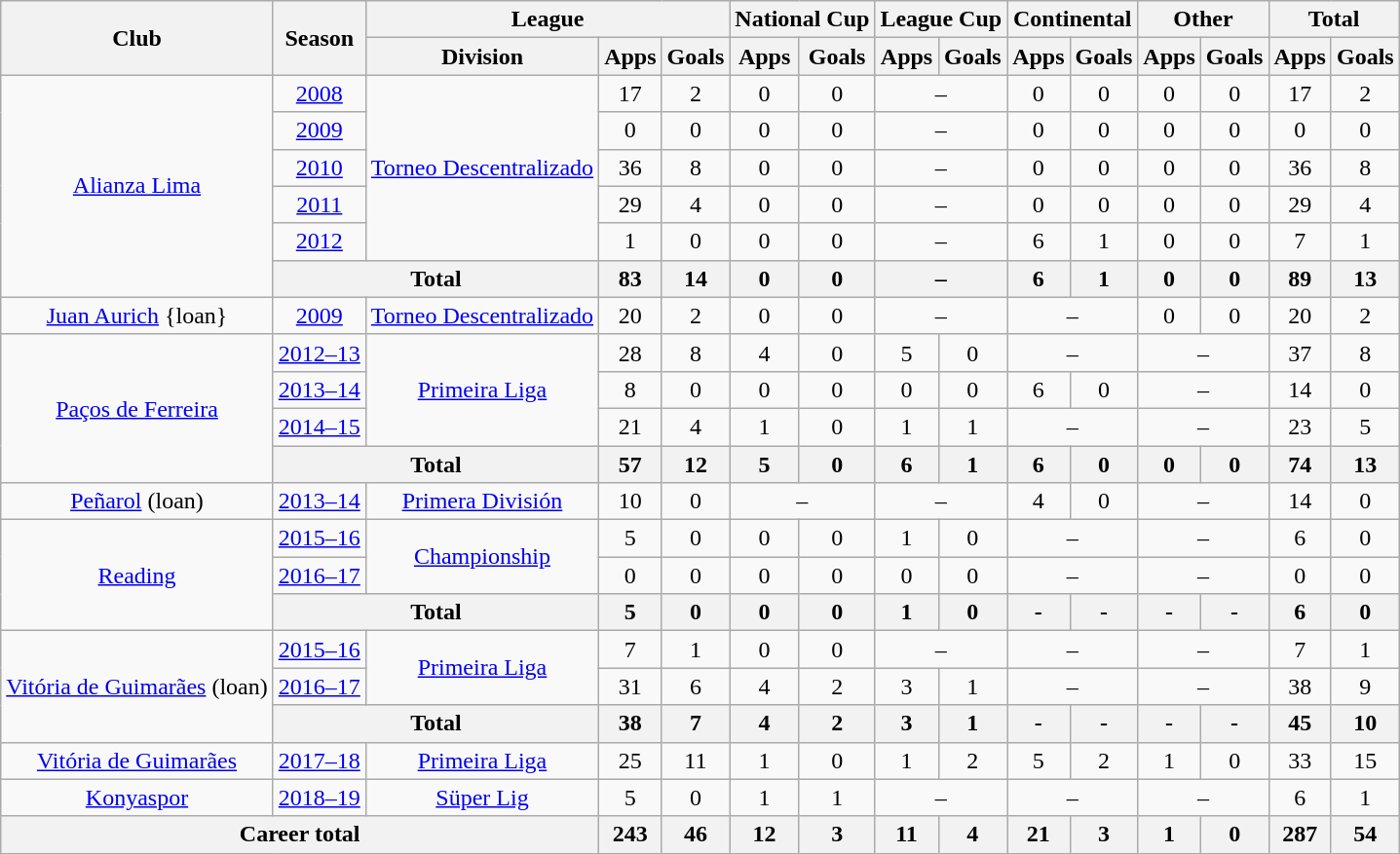<table class="wikitable" style="text-align: center">
<tr>
<th rowspan="2">Club</th>
<th rowspan="2">Season</th>
<th colspan="3">League</th>
<th colspan="2">National Cup</th>
<th colspan="2">League Cup</th>
<th colspan="2">Continental</th>
<th colspan="2">Other</th>
<th colspan="2">Total</th>
</tr>
<tr>
<th>Division</th>
<th>Apps</th>
<th>Goals</th>
<th>Apps</th>
<th>Goals</th>
<th>Apps</th>
<th>Goals</th>
<th>Apps</th>
<th>Goals</th>
<th>Apps</th>
<th>Goals</th>
<th>Apps</th>
<th>Goals</th>
</tr>
<tr>
<td rowspan="6"><a href='#'>Alianza Lima</a></td>
<td><a href='#'>2008</a></td>
<td rowspan="5"><a href='#'>Torneo Descentralizado</a></td>
<td>17</td>
<td>2</td>
<td>0</td>
<td>0</td>
<td colspan="2">–</td>
<td>0</td>
<td>0</td>
<td>0</td>
<td>0</td>
<td>17</td>
<td>2</td>
</tr>
<tr>
<td><a href='#'>2009</a></td>
<td>0</td>
<td>0</td>
<td>0</td>
<td>0</td>
<td colspan="2">–</td>
<td>0</td>
<td>0</td>
<td>0</td>
<td>0</td>
<td>0</td>
<td>0</td>
</tr>
<tr>
<td><a href='#'>2010</a></td>
<td>36</td>
<td>8</td>
<td>0</td>
<td>0</td>
<td colspan="2">–</td>
<td>0</td>
<td>0</td>
<td>0</td>
<td>0</td>
<td>36</td>
<td>8</td>
</tr>
<tr>
<td><a href='#'>2011</a></td>
<td>29</td>
<td>4</td>
<td>0</td>
<td>0</td>
<td colspan="2">–</td>
<td>0</td>
<td>0</td>
<td>0</td>
<td>0</td>
<td>29</td>
<td>4</td>
</tr>
<tr>
<td><a href='#'>2012</a></td>
<td>1</td>
<td>0</td>
<td>0</td>
<td>0</td>
<td colspan="2">–</td>
<td>6</td>
<td>1</td>
<td>0</td>
<td>0</td>
<td>7</td>
<td>1</td>
</tr>
<tr>
<th colspan="2">Total</th>
<th>83</th>
<th>14</th>
<th>0</th>
<th>0</th>
<th colspan="2">–</th>
<th>6</th>
<th>1</th>
<th>0</th>
<th>0</th>
<th>89</th>
<th>13</th>
</tr>
<tr>
<td><a href='#'>Juan Aurich</a> {loan}</td>
<td><a href='#'>2009</a></td>
<td><a href='#'>Torneo Descentralizado</a></td>
<td>20</td>
<td>2</td>
<td>0</td>
<td>0</td>
<td colspan="2">–</td>
<td colspan="2">–</td>
<td>0</td>
<td>0</td>
<td>20</td>
<td>2</td>
</tr>
<tr>
<td rowspan="4"><a href='#'>Paços de Ferreira</a></td>
<td><a href='#'>2012–13</a></td>
<td rowspan="3"><a href='#'>Primeira Liga</a></td>
<td>28</td>
<td>8</td>
<td>4</td>
<td>0</td>
<td>5</td>
<td>0</td>
<td colspan="2">–</td>
<td colspan="2">–</td>
<td>37</td>
<td>8</td>
</tr>
<tr>
<td><a href='#'>2013–14</a></td>
<td>8</td>
<td>0</td>
<td>0</td>
<td>0</td>
<td>0</td>
<td>0</td>
<td>6</td>
<td>0</td>
<td colspan="2">–</td>
<td>14</td>
<td>0</td>
</tr>
<tr>
<td><a href='#'>2014–15</a></td>
<td>21</td>
<td>4</td>
<td>1</td>
<td>0</td>
<td>1</td>
<td>1</td>
<td colspan="2">–</td>
<td colspan="2">–</td>
<td>23</td>
<td>5</td>
</tr>
<tr>
<th colspan="2">Total</th>
<th>57</th>
<th>12</th>
<th>5</th>
<th>0</th>
<th>6</th>
<th>1</th>
<th>6</th>
<th>0</th>
<th>0</th>
<th>0</th>
<th>74</th>
<th>13</th>
</tr>
<tr>
<td><a href='#'>Peñarol</a> (loan)</td>
<td><a href='#'>2013–14</a></td>
<td><a href='#'>Primera División</a></td>
<td>10</td>
<td>0</td>
<td colspan="2">–</td>
<td colspan="2">–</td>
<td>4</td>
<td>0</td>
<td colspan="2">–</td>
<td>14</td>
<td>0</td>
</tr>
<tr>
<td rowspan="3"><a href='#'>Reading</a></td>
<td><a href='#'>2015–16</a></td>
<td rowspan="2"><a href='#'>Championship</a></td>
<td>5</td>
<td>0</td>
<td>0</td>
<td>0</td>
<td>1</td>
<td>0</td>
<td colspan="2">–</td>
<td colspan="2">–</td>
<td>6</td>
<td>0</td>
</tr>
<tr>
<td><a href='#'>2016–17</a></td>
<td>0</td>
<td>0</td>
<td>0</td>
<td>0</td>
<td>0</td>
<td>0</td>
<td colspan="2">–</td>
<td colspan="2">–</td>
<td>0</td>
<td>0</td>
</tr>
<tr>
<th colspan="2">Total</th>
<th>5</th>
<th>0</th>
<th>0</th>
<th>0</th>
<th>1</th>
<th>0</th>
<th>-</th>
<th>-</th>
<th>-</th>
<th>-</th>
<th>6</th>
<th>0</th>
</tr>
<tr>
<td rowspan="3"><a href='#'>Vitória de Guimarães</a> (loan)</td>
<td><a href='#'>2015–16</a></td>
<td rowspan="2"><a href='#'>Primeira Liga</a></td>
<td>7</td>
<td>1</td>
<td>0</td>
<td>0</td>
<td colspan="2">–</td>
<td colspan="2">–</td>
<td colspan="2">–</td>
<td>7</td>
<td>1</td>
</tr>
<tr>
<td><a href='#'>2016–17</a></td>
<td>31</td>
<td>6</td>
<td>4</td>
<td>2</td>
<td>3</td>
<td>1</td>
<td colspan="2">–</td>
<td colspan="2">–</td>
<td>38</td>
<td>9</td>
</tr>
<tr>
<th colspan="2">Total</th>
<th>38</th>
<th>7</th>
<th>4</th>
<th>2</th>
<th>3</th>
<th>1</th>
<th>-</th>
<th>-</th>
<th>-</th>
<th>-</th>
<th>45</th>
<th>10</th>
</tr>
<tr>
<td><a href='#'>Vitória de Guimarães</a></td>
<td><a href='#'>2017–18</a></td>
<td><a href='#'>Primeira Liga</a></td>
<td>25</td>
<td>11</td>
<td>1</td>
<td>0</td>
<td>1</td>
<td>2</td>
<td>5</td>
<td>2</td>
<td>1</td>
<td>0</td>
<td>33</td>
<td>15</td>
</tr>
<tr>
<td><a href='#'>Konyaspor</a></td>
<td><a href='#'>2018–19</a></td>
<td><a href='#'>Süper Lig</a></td>
<td>5</td>
<td>0</td>
<td>1</td>
<td>1</td>
<td colspan="2">–</td>
<td colspan="2">–</td>
<td colspan="2">–</td>
<td>6</td>
<td>1</td>
</tr>
<tr>
<th colspan="3">Career total</th>
<th>243</th>
<th>46</th>
<th>12</th>
<th>3</th>
<th>11</th>
<th>4</th>
<th>21</th>
<th>3</th>
<th>1</th>
<th>0</th>
<th>287</th>
<th>54</th>
</tr>
</table>
